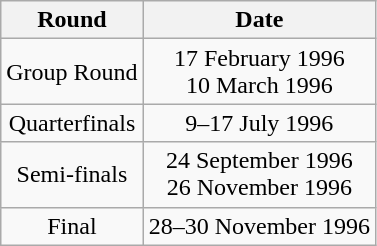<table class="wikitable" style="text-align: center">
<tr>
<th>Round</th>
<th>Date</th>
</tr>
<tr>
<td>Group Round</td>
<td>17 February 1996<br>10 March 1996</td>
</tr>
<tr>
<td>Quarterfinals</td>
<td>9–17 July 1996</td>
</tr>
<tr>
<td>Semi-finals</td>
<td>24 September 1996<br>26 November 1996</td>
</tr>
<tr>
<td>Final</td>
<td>28–30 November 1996</td>
</tr>
</table>
